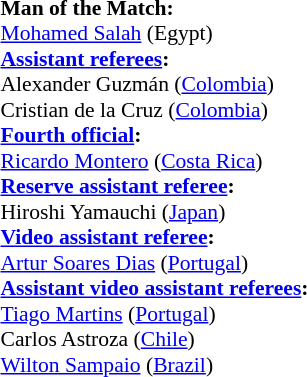<table style="width:100%; font-size:90%;">
<tr>
<td><br><strong>Man of the Match:</strong>
<br><a href='#'>Mohamed Salah</a> (Egypt)<br><strong><a href='#'>Assistant referees</a>:</strong>
<br>Alexander Guzmán (<a href='#'>Colombia</a>)
<br>Cristian de la Cruz (<a href='#'>Colombia</a>)
<br><strong><a href='#'>Fourth official</a>:</strong>
<br><a href='#'>Ricardo Montero</a> (<a href='#'>Costa Rica</a>)
<br><strong><a href='#'>Reserve assistant referee</a>:</strong>
<br>Hiroshi Yamauchi (<a href='#'>Japan</a>)
<br><strong><a href='#'>Video assistant referee</a>:</strong>
<br><a href='#'>Artur Soares Dias</a> (<a href='#'>Portugal</a>)
<br><strong><a href='#'>Assistant video assistant referees</a>:</strong>
<br><a href='#'>Tiago Martins</a> (<a href='#'>Portugal</a>)
<br>Carlos Astroza (<a href='#'>Chile</a>)
<br><a href='#'>Wilton Sampaio</a> (<a href='#'>Brazil</a>)</td>
</tr>
</table>
